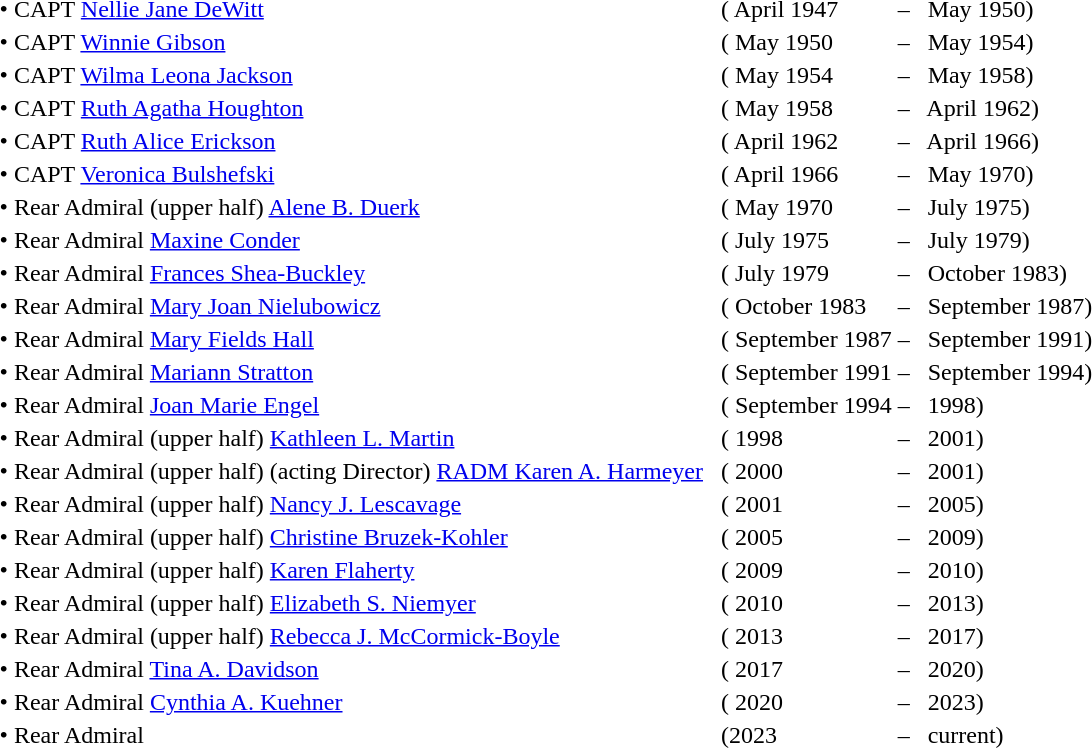<table>
<tr>
<td>      •</td>
<td>CAPT <a href='#'>Nellie Jane DeWitt</a></td>
<td> </td>
<td>( April 1947</td>
<td>–   May 1950)</td>
</tr>
<tr>
<td>      •</td>
<td>CAPT <a href='#'>Winnie Gibson</a></td>
<td> </td>
<td>( May 1950</td>
<td>–   May 1954)</td>
</tr>
<tr>
<td>      •</td>
<td>CAPT <a href='#'>Wilma Leona Jackson</a></td>
<td> </td>
<td>( May 1954</td>
<td>–   May 1958)</td>
</tr>
<tr>
<td>      •</td>
<td>CAPT <a href='#'>Ruth Agatha Houghton</a></td>
<td> </td>
<td>( May 1958</td>
<td>–   April 1962)</td>
</tr>
<tr>
<td>      •</td>
<td>CAPT <a href='#'>Ruth Alice Erickson</a></td>
<td> </td>
<td>( April 1962</td>
<td>–   April 1966)</td>
</tr>
<tr>
<td>      •</td>
<td>CAPT <a href='#'>Veronica Bulshefski</a></td>
<td> </td>
<td>( April 1966</td>
<td>–   May 1970)</td>
</tr>
<tr>
<td>      •</td>
<td>Rear Admiral (upper half) <a href='#'>Alene B. Duerk</a></td>
<td> </td>
<td>( May 1970</td>
<td>–   July 1975)</td>
</tr>
<tr>
<td>      •</td>
<td>Rear Admiral <a href='#'>Maxine Conder</a></td>
<td> </td>
<td>( July 1975</td>
<td>–   July 1979)</td>
</tr>
<tr>
<td>      •</td>
<td>Rear Admiral <a href='#'>Frances Shea-Buckley</a></td>
<td> </td>
<td>( July 1979</td>
<td>–   October 1983)</td>
</tr>
<tr>
<td>      •</td>
<td>Rear Admiral <a href='#'>Mary Joan Nielubowicz</a></td>
<td> </td>
<td>( October 1983</td>
<td>–   September 1987)</td>
</tr>
<tr>
<td>      •</td>
<td>Rear Admiral <a href='#'>Mary Fields Hall</a></td>
<td> </td>
<td>( September 1987</td>
<td>–   September 1991)</td>
</tr>
<tr>
<td>      •</td>
<td>Rear Admiral <a href='#'>Mariann Stratton</a></td>
<td> </td>
<td>( September 1991</td>
<td>–   September 1994)</td>
</tr>
<tr>
<td>      •</td>
<td>Rear Admiral <a href='#'>Joan Marie Engel</a></td>
<td> </td>
<td>( September 1994</td>
<td>–   1998)</td>
</tr>
<tr>
<td>      •</td>
<td>Rear Admiral (upper half) <a href='#'>Kathleen L. Martin</a></td>
<td> </td>
<td>( 1998</td>
<td>–   2001)</td>
</tr>
<tr>
<td>      •</td>
<td>Rear Admiral (upper half) (acting Director) <a href='#'>RADM Karen A. Harmeyer</a></td>
<td> </td>
<td>( 2000</td>
<td>–   2001)</td>
</tr>
<tr>
<td>      •</td>
<td>Rear Admiral (upper half) <a href='#'>Nancy J. Lescavage</a></td>
<td> </td>
<td>( 2001</td>
<td>–   2005)</td>
</tr>
<tr>
<td>      •</td>
<td>Rear Admiral (upper half) <a href='#'>Christine Bruzek-Kohler</a></td>
<td> </td>
<td>( 2005</td>
<td>–   2009)</td>
</tr>
<tr>
<td>      •</td>
<td>Rear Admiral (upper half) <a href='#'>Karen Flaherty</a></td>
<td> </td>
<td>( 2009</td>
<td>–   2010)</td>
</tr>
<tr>
<td>      •</td>
<td>Rear Admiral (upper half) <a href='#'>Elizabeth S. Niemyer</a></td>
<td> </td>
<td>( 2010</td>
<td>–   2013)</td>
</tr>
<tr>
<td>      •</td>
<td>Rear Admiral (upper half) <a href='#'>Rebecca J. McCormick-Boyle</a></td>
<td> </td>
<td>( 2013</td>
<td>–   2017)</td>
</tr>
<tr>
<td>      •</td>
<td>Rear Admiral <a href='#'>Tina A. Davidson</a></td>
<td> </td>
<td>( 2017</td>
<td>–   2020)</td>
</tr>
<tr>
<td>      •</td>
<td>Rear Admiral <a href='#'>Cynthia A. Kuehner</a></td>
<td> </td>
<td>( 2020</td>
<td>–   2023)</td>
</tr>
<tr>
<td>      •</td>
<td>Rear Admiral </td>
<td></td>
<td>(2023</td>
<td>–   current)</td>
</tr>
</table>
